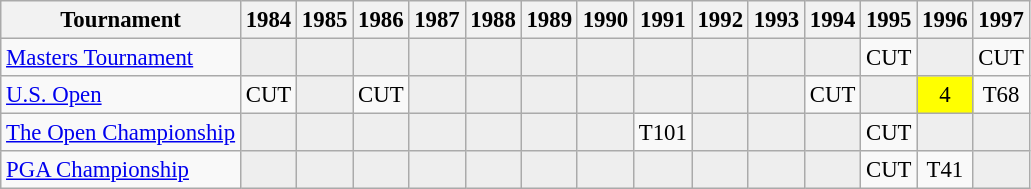<table class="wikitable" style="font-size:95%;text-align:center;">
<tr>
<th>Tournament</th>
<th>1984</th>
<th>1985</th>
<th>1986</th>
<th>1987</th>
<th>1988</th>
<th>1989</th>
<th>1990</th>
<th>1991</th>
<th>1992</th>
<th>1993</th>
<th>1994</th>
<th>1995</th>
<th>1996</th>
<th>1997</th>
</tr>
<tr>
<td align=left><a href='#'>Masters Tournament</a></td>
<td style="background:#eeeeee;"></td>
<td style="background:#eeeeee;"></td>
<td style="background:#eeeeee;"></td>
<td style="background:#eeeeee;"></td>
<td style="background:#eeeeee;"></td>
<td style="background:#eeeeee;"></td>
<td style="background:#eeeeee;"></td>
<td style="background:#eeeeee;"></td>
<td style="background:#eeeeee;"></td>
<td style="background:#eeeeee;"></td>
<td style="background:#eeeeee;"></td>
<td>CUT</td>
<td style="background:#eeeeee;"></td>
<td>CUT</td>
</tr>
<tr>
<td align=left><a href='#'>U.S. Open</a></td>
<td>CUT</td>
<td style="background:#eeeeee;"></td>
<td>CUT</td>
<td style="background:#eeeeee;"></td>
<td style="background:#eeeeee;"></td>
<td style="background:#eeeeee;"></td>
<td style="background:#eeeeee;"></td>
<td style="background:#eeeeee;"></td>
<td style="background:#eeeeee;"></td>
<td style="background:#eeeeee;"></td>
<td>CUT</td>
<td style="background:#eeeeee;"></td>
<td style="background:yellow;">4</td>
<td>T68</td>
</tr>
<tr>
<td align=left><a href='#'>The Open Championship</a></td>
<td style="background:#eeeeee;"></td>
<td style="background:#eeeeee;"></td>
<td style="background:#eeeeee;"></td>
<td style="background:#eeeeee;"></td>
<td style="background:#eeeeee;"></td>
<td style="background:#eeeeee;"></td>
<td style="background:#eeeeee;"></td>
<td>T101</td>
<td style="background:#eeeeee;"></td>
<td style="background:#eeeeee;"></td>
<td style="background:#eeeeee;"></td>
<td>CUT</td>
<td style="background:#eeeeee;"></td>
<td style="background:#eeeeee;"></td>
</tr>
<tr>
<td align=left><a href='#'>PGA Championship</a></td>
<td style="background:#eeeeee;"></td>
<td style="background:#eeeeee;"></td>
<td style="background:#eeeeee;"></td>
<td style="background:#eeeeee;"></td>
<td style="background:#eeeeee;"></td>
<td style="background:#eeeeee;"></td>
<td style="background:#eeeeee;"></td>
<td style="background:#eeeeee;"></td>
<td style="background:#eeeeee;"></td>
<td style="background:#eeeeee;"></td>
<td style="background:#eeeeee;"></td>
<td>CUT</td>
<td>T41</td>
<td style="background:#eeeeee;"></td>
</tr>
</table>
